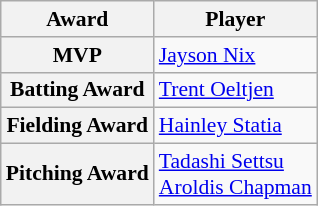<table class="wikitable" style="font-size:90%;">
<tr>
<th>Award</th>
<th>Player</th>
</tr>
<tr>
<th>MVP</th>
<td> <a href='#'>Jayson Nix</a></td>
</tr>
<tr>
<th>Batting Award</th>
<td> <a href='#'>Trent Oeltjen</a></td>
</tr>
<tr>
<th>Fielding Award</th>
<td> <a href='#'>Hainley Statia</a></td>
</tr>
<tr>
<th>Pitching Award</th>
<td> <a href='#'>Tadashi Settsu</a><br> <a href='#'>Aroldis Chapman</a></td>
</tr>
</table>
